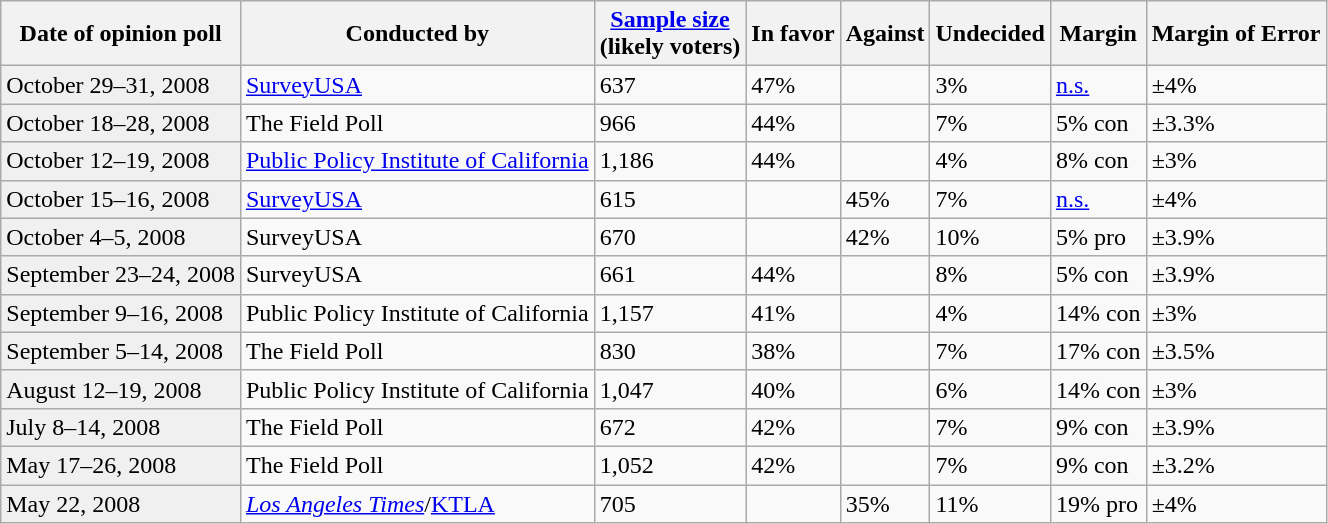<table class="wikitable">
<tr>
<th>Date of opinion poll</th>
<th>Conducted by</th>
<th><a href='#'>Sample size</a><br>(likely voters)</th>
<th>In favor</th>
<th>Against</th>
<th>Undecided</th>
<th>Margin</th>
<th>Margin of Error</th>
</tr>
<tr>
<td style="background:#f0f0f0;">October 29–31, 2008</td>
<td><a href='#'>SurveyUSA</a></td>
<td>637</td>
<td>47%</td>
<td></td>
<td>3%</td>
<td><a href='#'>n.s.</a></td>
<td>±4%</td>
</tr>
<tr>
<td style="background:#f0f0f0;">October 18–28, 2008</td>
<td>The Field Poll</td>
<td>966</td>
<td>44%</td>
<td></td>
<td>7%</td>
<td>5% con</td>
<td>±3.3%</td>
</tr>
<tr>
<td style="background:#f0f0f0;">October 12–19, 2008</td>
<td><a href='#'>Public Policy Institute of California</a></td>
<td>1,186</td>
<td>44%</td>
<td></td>
<td>4%</td>
<td>8% con</td>
<td>±3%</td>
</tr>
<tr>
<td style="background:#f0f0f0;">October 15–16, 2008</td>
<td><a href='#'>SurveyUSA</a></td>
<td>615</td>
<td></td>
<td>45%</td>
<td>7%</td>
<td><a href='#'>n.s.</a></td>
<td>±4%</td>
</tr>
<tr>
<td style="background:#f0f0f0;">October 4–5, 2008</td>
<td>SurveyUSA</td>
<td>670</td>
<td></td>
<td>42%</td>
<td>10%</td>
<td>5% pro</td>
<td>±3.9%</td>
</tr>
<tr>
<td style="background:#f0f0f0;">September 23–24, 2008</td>
<td>SurveyUSA</td>
<td>661</td>
<td>44%</td>
<td></td>
<td>8%</td>
<td>5% con</td>
<td>±3.9%</td>
</tr>
<tr>
<td style="background:#f0f0f0;">September 9–16, 2008</td>
<td>Public Policy Institute of California</td>
<td>1,157</td>
<td>41%</td>
<td></td>
<td>4%</td>
<td>14% con</td>
<td>±3%</td>
</tr>
<tr>
<td style="background:#f0f0f0;">September 5–14, 2008</td>
<td>The Field Poll</td>
<td>830</td>
<td>38%</td>
<td></td>
<td>7%</td>
<td>17% con</td>
<td>±3.5%</td>
</tr>
<tr>
<td style="background:#f0f0f0;">August 12–19, 2008</td>
<td>Public Policy Institute of California</td>
<td>1,047</td>
<td>40%</td>
<td></td>
<td>6%</td>
<td>14% con</td>
<td>±3%</td>
</tr>
<tr>
<td style="background:#f0f0f0;">July 8–14, 2008</td>
<td>The Field Poll</td>
<td>672</td>
<td>42%</td>
<td></td>
<td>7%</td>
<td>9% con</td>
<td>±3.9%</td>
</tr>
<tr>
<td style="background:#f0f0f0;">May 17–26, 2008</td>
<td>The Field Poll</td>
<td>1,052</td>
<td>42%</td>
<td></td>
<td>7%</td>
<td>9% con</td>
<td>±3.2%</td>
</tr>
<tr>
<td style="background:#f0f0f0;">May 22, 2008</td>
<td><em><a href='#'>Los Angeles Times</a></em>/<a href='#'>KTLA</a></td>
<td>705</td>
<td></td>
<td>35%</td>
<td>11%</td>
<td>19% pro</td>
<td>±4%</td>
</tr>
</table>
